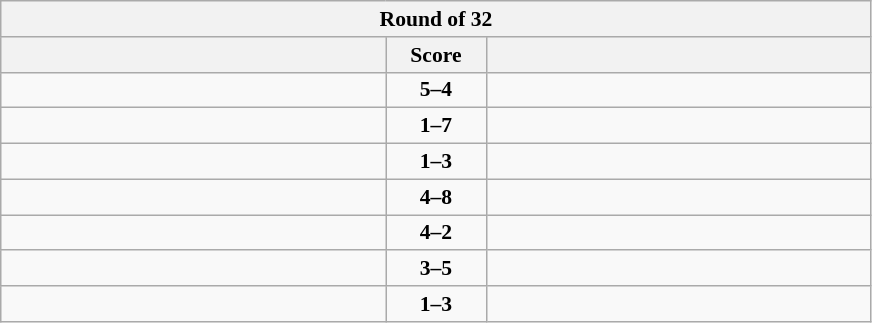<table class="wikitable" style="text-align: center; font-size:90% ">
<tr>
<th colspan=3>Round of 32</th>
</tr>
<tr>
<th align="right" width="250"></th>
<th width="60">Score</th>
<th align="left" width="250"></th>
</tr>
<tr>
<td align=left><strong></strong></td>
<td align=center><strong>5–4</strong></td>
<td align=left></td>
</tr>
<tr>
<td align=left></td>
<td align=center><strong>1–7</strong></td>
<td align=left><strong></strong></td>
</tr>
<tr>
<td align=left></td>
<td align=center><strong>1–3</strong></td>
<td align=left><strong></strong></td>
</tr>
<tr>
<td align=left></td>
<td align=center><strong>4–8</strong></td>
<td align=left><strong></strong></td>
</tr>
<tr>
<td align=left><strong></strong></td>
<td align=center><strong>4–2</strong></td>
<td align=left></td>
</tr>
<tr>
<td align=left></td>
<td align=center><strong>3–5</strong></td>
<td align=left><strong></strong></td>
</tr>
<tr>
<td align=left></td>
<td align=center><strong>1–3</strong></td>
<td align=left><strong></strong></td>
</tr>
</table>
